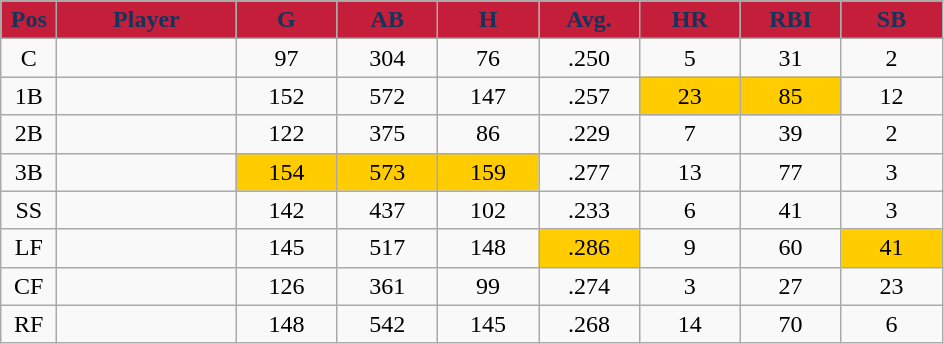<table class="wikitable sortable">
<tr>
<th style="background:#C41E3A;color:#14345B;" width="5%">Pos</th>
<th style="background:#C41E3A;color:#14345B;" width="16%">Player</th>
<th style="background:#C41E3A;color:#14345B;" width="9%">G</th>
<th style="background:#C41E3A;color:#14345B;" width="9%">AB</th>
<th style="background:#C41E3A;color:#14345B;" width="9%">H</th>
<th style="background:#C41E3A;color:#14345B;" width="9%">Avg.</th>
<th style="background:#C41E3A;color:#14345B;" width="9%">HR</th>
<th style="background:#C41E3A;color:#14345B;" width="9%">RBI</th>
<th style="background:#C41E3A;color:#14345B;" width="9%">SB</th>
</tr>
<tr align="center">
<td>C</td>
<td></td>
<td>97</td>
<td>304</td>
<td>76</td>
<td>.250</td>
<td>5</td>
<td>31</td>
<td>2</td>
</tr>
<tr align="center">
<td>1B</td>
<td></td>
<td>152</td>
<td>572</td>
<td>147</td>
<td>.257</td>
<td bgcolor="FFCC00">23</td>
<td bgcolor="FFCC00">85</td>
<td>12</td>
</tr>
<tr align="center">
<td>2B</td>
<td></td>
<td>122</td>
<td>375</td>
<td>86</td>
<td>.229</td>
<td>7</td>
<td>39</td>
<td>2</td>
</tr>
<tr align="center">
<td>3B</td>
<td></td>
<td bgcolor="FFCC00">154</td>
<td bgcolor="FFCC00">573</td>
<td bgcolor="FFCC00">159</td>
<td>.277</td>
<td>13</td>
<td>77</td>
<td>3</td>
</tr>
<tr align="center">
<td>SS</td>
<td></td>
<td>142</td>
<td>437</td>
<td>102</td>
<td>.233</td>
<td>6</td>
<td>41</td>
<td>3</td>
</tr>
<tr align="center">
<td>LF</td>
<td></td>
<td>145</td>
<td>517</td>
<td>148</td>
<td bgcolor="FFCC00">.286</td>
<td>9</td>
<td>60</td>
<td bgcolor="FFCC00">41</td>
</tr>
<tr align="center">
<td>CF</td>
<td></td>
<td>126</td>
<td>361</td>
<td>99</td>
<td>.274</td>
<td>3</td>
<td>27</td>
<td>23</td>
</tr>
<tr align="center">
<td>RF</td>
<td></td>
<td>148</td>
<td>542</td>
<td>145</td>
<td>.268</td>
<td>14</td>
<td>70</td>
<td>6</td>
</tr>
</table>
